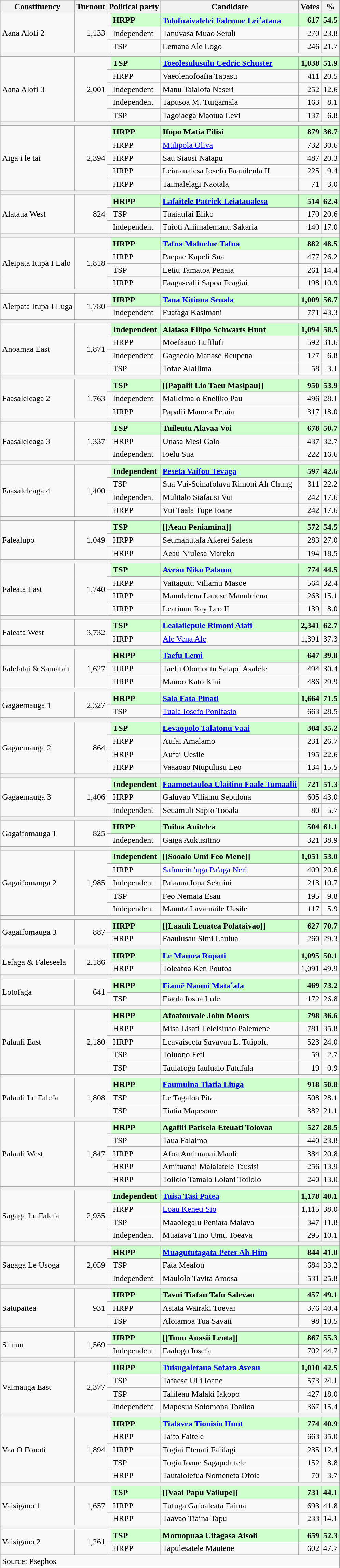<table class="wikitable sortable">
<tr>
<th>Constituency</th>
<th>Turnout</th>
<th colspan="2">Political party</th>
<th>Candidate</th>
<th>Votes</th>
<th>%</th>
</tr>
<tr>
<td rowspan="3">Aana Alofi 2</td>
<td rowspan="3" align=right>1,133</td>
<td bgcolor=></td>
<td bgcolor="#cfc"><strong>HRPP</strong></td>
<td bgcolor="#cfc"><strong><a href='#'>Tolofuaivalelei Falemoe Leiʻataua</a></strong></td>
<td align=right bgcolor="#cfc"><strong>617</strong></td>
<td align=right bgcolor="#cfc"><strong>54.5</strong></td>
</tr>
<tr>
<td bgcolor=></td>
<td>Independent</td>
<td>Tanuvasa Muao Seiuli</td>
<td align=right>270</td>
<td align=right>23.8</td>
</tr>
<tr>
<td bgcolor=></td>
<td>TSP</td>
<td>Lemana Ale Logo</td>
<td align=right>246</td>
<td align=right>21.7</td>
</tr>
<tr>
<th colspan=7></th>
</tr>
<tr>
<td rowspan="5">Aana Alofi 3</td>
<td rowspan="5" align=right>2,001</td>
<td bgcolor=></td>
<td bgcolor="#cfc"><strong>TSP</strong></td>
<td bgcolor="#cfc"><strong><a href='#'>Toeolesulusulu Cedric Schuster</a></strong></td>
<td align=right bgcolor="#cfc"><strong>1,038</strong></td>
<td align=right bgcolor="#cfc"><strong>51.9</strong></td>
</tr>
<tr>
<td bgcolor=></td>
<td>HRPP</td>
<td>Vaeolenofoafia Tapasu</td>
<td align=right>411</td>
<td align=right>20.5</td>
</tr>
<tr>
<td bgcolor=></td>
<td>Independent</td>
<td>Manu Taialofa Naseri</td>
<td align=right>252</td>
<td align=right>12.6</td>
</tr>
<tr>
<td bgcolor=></td>
<td>Independent</td>
<td>Tapusoa M. Tuigamala</td>
<td align=right>163</td>
<td align=right>8.1</td>
</tr>
<tr>
<td bgcolor=></td>
<td>TSP</td>
<td>Tagoiaega Maotua Levi</td>
<td align=right>137</td>
<td align=right>6.8</td>
</tr>
<tr>
<th colspan=7></th>
</tr>
<tr>
<td rowspan="5">Aiga i le tai</td>
<td rowspan="5" align=right>2,394</td>
<td bgcolor=></td>
<td bgcolor="#cfc"><strong>HRPP</strong></td>
<td bgcolor="#cfc"><strong>Ifopo Matia Filisi</strong></td>
<td align=right bgcolor="#cfc"><strong>879</strong></td>
<td align=right bgcolor="#cfc"><strong>36.7</strong></td>
</tr>
<tr>
<td bgcolor=></td>
<td>HRPP</td>
<td><a href='#'>Mulipola Oliva</a></td>
<td align=right>732</td>
<td align=right>30.6</td>
</tr>
<tr>
<td bgcolor=></td>
<td>HRPP</td>
<td>Sau Siaosi Natapu</td>
<td align=right>487</td>
<td align=right>20.3</td>
</tr>
<tr>
<td bgcolor=></td>
<td>HRPP</td>
<td>Leiataualesa Iosefo Faauileula II</td>
<td align=right>225</td>
<td align=right>9.4</td>
</tr>
<tr>
<td bgcolor=></td>
<td>HRPP</td>
<td>Taimalelagi Naotala</td>
<td align=right>71</td>
<td align=right>3.0</td>
</tr>
<tr>
<th colspan=7></th>
</tr>
<tr>
<td rowspan="3">Alataua West</td>
<td rowspan="3" align=right>824</td>
<td bgcolor=></td>
<td bgcolor="#cfc"><strong>HRPP</strong></td>
<td bgcolor="#cfc"><strong><a href='#'>Lafaitele Patrick Leiataualesa</a></strong></td>
<td align=right bgcolor="#cfc"><strong>514</strong></td>
<td align=right bgcolor="#cfc"><strong>62.4</strong></td>
</tr>
<tr>
<td bgcolor=></td>
<td>TSP</td>
<td>Tuaiaufai Eliko</td>
<td align=right>170</td>
<td align=right>20.6</td>
</tr>
<tr>
<td bgcolor=></td>
<td>Independent</td>
<td>Tuioti Aliimalemanu Sakaria</td>
<td align=right>140</td>
<td align=right>17.0</td>
</tr>
<tr>
<th colspan=7></th>
</tr>
<tr>
<td rowspan="4">Aleipata Itupa I Lalo</td>
<td rowspan="4" align=right>1,818</td>
<td bgcolor=></td>
<td bgcolor="#cfc"><strong>HRPP</strong></td>
<td bgcolor="#cfc"><strong><a href='#'>Tafua Maluelue Tafua</a></strong></td>
<td align=right bgcolor="#cfc"><strong>882</strong></td>
<td align=right bgcolor="#cfc"><strong>48.5</strong></td>
</tr>
<tr>
<td bgcolor=></td>
<td>HRPP</td>
<td>Paepae Kapeli Sua</td>
<td align=right>477</td>
<td align=right>26.2</td>
</tr>
<tr>
<td bgcolor=></td>
<td>TSP</td>
<td>Letiu Tamatoa Penaia</td>
<td align=right>261</td>
<td align=right>14.4</td>
</tr>
<tr>
<td bgcolor=></td>
<td>HRPP</td>
<td>Faagasealii Sapoa Feagiai</td>
<td align=right>198</td>
<td align=right>10.9</td>
</tr>
<tr>
<th colspan=7></th>
</tr>
<tr>
<td rowspan="2">Aleipata Itupa I Luga</td>
<td rowspan="2" align=right>1,780</td>
<td bgcolor=></td>
<td bgcolor="#cfc"><strong>HRPP</strong></td>
<td bgcolor="#cfc"><strong><a href='#'>Taua Kitiona Seuala</a></strong></td>
<td align=right bgcolor="#cfc"><strong>1,009</strong></td>
<td align=right bgcolor="#cfc"><strong>56.7</strong></td>
</tr>
<tr>
<td bgcolor=></td>
<td>Independent</td>
<td>Fuataga Kasimani</td>
<td align=right>771</td>
<td align=right>43.3</td>
</tr>
<tr>
<th colspan=7></th>
</tr>
<tr>
<td rowspan="4">Anoamaa East</td>
<td rowspan="4" align=right>1,871</td>
<td bgcolor=></td>
<td bgcolor="#cfc"><strong>Independent</strong></td>
<td bgcolor="#cfc"><strong>Alaiasa Filipo Schwarts Hunt</strong></td>
<td align=right bgcolor="#cfc"><strong>1,094</strong></td>
<td align=right bgcolor="#cfc"><strong>58.5</strong></td>
</tr>
<tr>
<td bgcolor=></td>
<td>HRPP</td>
<td>Moefaauo Lufilufi</td>
<td align=right>592</td>
<td align=right>31.6</td>
</tr>
<tr>
<td bgcolor=></td>
<td>Independent</td>
<td>Gagaeolo Manase Reupena</td>
<td align=right>127</td>
<td align=right>6.8</td>
</tr>
<tr>
<td bgcolor=></td>
<td>TSP</td>
<td>Tofae Alailima</td>
<td align=right>58</td>
<td align=right>3.1</td>
</tr>
<tr>
<th colspan=7></th>
</tr>
<tr>
<td rowspan="3">Faasaleleaga 2</td>
<td rowspan="3" align=right>1,763</td>
<td bgcolor=></td>
<td bgcolor="#cfc"><strong>TSP</strong></td>
<td bgcolor="#cfc"><strong>[[Papalii Lio Taeu Masipau]]</strong></td>
<td align=right bgcolor="#cfc"><strong>950</strong></td>
<td align=right bgcolor="#cfc"><strong>53.9</strong></td>
</tr>
<tr>
<td bgcolor=></td>
<td>Independent</td>
<td>Maileimalo Eneliko Pau</td>
<td align=right>496</td>
<td align=right>28.1</td>
</tr>
<tr>
<td bgcolor=></td>
<td>HRPP</td>
<td>Papalii Mamea Petaia</td>
<td align=right>317</td>
<td align=right>18.0</td>
</tr>
<tr>
<th colspan=7></th>
</tr>
<tr>
<td rowspan="3">Faasaleleaga 3</td>
<td rowspan="3" align=right>1,337</td>
<td bgcolor=></td>
<td bgcolor="#cfc"><strong>TSP</strong></td>
<td bgcolor="#cfc"><strong>Tuileutu Alavaa Voi</strong></td>
<td align=right bgcolor="#cfc"><strong>678</strong></td>
<td align=right bgcolor="#cfc"><strong>50.7</strong></td>
</tr>
<tr>
<td bgcolor=></td>
<td>HRPP</td>
<td>Unasa Mesi Galo</td>
<td align=right>437</td>
<td align=right>32.7</td>
</tr>
<tr>
<td bgcolor=></td>
<td>Independent</td>
<td>Ioelu Sua</td>
<td align=right>222</td>
<td align=right>16.6</td>
</tr>
<tr>
<th colspan=7></th>
</tr>
<tr>
<td rowspan="4">Faasaleleaga 4</td>
<td rowspan="4" align=right>1,400</td>
<td bgcolor=></td>
<td bgcolor="#cfc"><strong>Independent</strong></td>
<td bgcolor="#cfc"><strong><a href='#'>Peseta Vaifou Tevaga</a></strong></td>
<td align=right bgcolor="#cfc"><strong>597</strong></td>
<td align=right bgcolor="#cfc"><strong>42.6</strong></td>
</tr>
<tr>
<td bgcolor=></td>
<td>TSP</td>
<td>Sua Vui-Seinafolava Rimoni Ah Chung</td>
<td align=right>311</td>
<td align=right>22.2</td>
</tr>
<tr>
<td bgcolor=></td>
<td>Independent</td>
<td>Mulitalo Siafausi Vui</td>
<td align=right>242</td>
<td align=right>17.6</td>
</tr>
<tr>
<td bgcolor=></td>
<td>HRPP</td>
<td>Vui Taala Tupe Ioane</td>
<td align=right>242</td>
<td align=right>17.6</td>
</tr>
<tr>
<th colspan=7></th>
</tr>
<tr>
<td rowspan="3">Falealupo</td>
<td rowspan="3" align=right>1,049</td>
<td bgcolor=></td>
<td bgcolor="#cfc"><strong>TSP</strong></td>
<td bgcolor="#cfc"><strong>[[Aeau Peniamina]]</strong></td>
<td align=right bgcolor="#cfc"><strong>572</strong></td>
<td align=right bgcolor="#cfc"><strong>54.5</strong></td>
</tr>
<tr>
<td bgcolor=></td>
<td>HRPP</td>
<td>Seumanutafa Akerei Salesa</td>
<td align=right>283</td>
<td align=right>27.0</td>
</tr>
<tr>
<td bgcolor=></td>
<td>HRPP</td>
<td>Aeau Niulesa Mareko</td>
<td align=right>194</td>
<td align=right>18.5</td>
</tr>
<tr>
<th colspan=7></th>
</tr>
<tr>
<td rowspan="4">Faleata East</td>
<td rowspan="4" align=right>1,740</td>
<td bgcolor=></td>
<td bgcolor="#cfc"><strong>TSP</strong></td>
<td bgcolor="#cfc"><strong><a href='#'>Aveau Niko Palamo</a></strong></td>
<td align=right bgcolor="#cfc"><strong>774</strong></td>
<td align=right bgcolor="#cfc"><strong>44.5</strong></td>
</tr>
<tr>
<td bgcolor=></td>
<td>HRPP</td>
<td>Vaitagutu Viliamu Masoe</td>
<td align=right>564</td>
<td align=right>32.4</td>
</tr>
<tr>
<td bgcolor=></td>
<td>HRPP</td>
<td>Manuleleua Lauese Manuleleua</td>
<td align=right>263</td>
<td align=right>15.1</td>
</tr>
<tr>
<td bgcolor=></td>
<td>HRPP</td>
<td>Leatinuu Ray Leo II</td>
<td align=right>139</td>
<td align=right>8.0</td>
</tr>
<tr>
<th colspan=7></th>
</tr>
<tr>
<td rowspan="2">Faleata West</td>
<td rowspan="2" align=right>3,732</td>
<td bgcolor=></td>
<td bgcolor="#cfc"><strong>TSP</strong></td>
<td bgcolor="#cfc"><strong><a href='#'>Lealailepule Rimoni Aiafi</a></strong></td>
<td align=right bgcolor="#cfc"><strong>2,341</strong></td>
<td align=right bgcolor="#cfc"><strong>62.7</strong></td>
</tr>
<tr>
<td bgcolor=></td>
<td>HRPP</td>
<td><a href='#'>Ale Vena Ale</a></td>
<td align=right>1,391</td>
<td align=right>37.3</td>
</tr>
<tr>
<th colspan=7></th>
</tr>
<tr>
<td rowspan="3">Falelatai & Samatau</td>
<td rowspan="3" align=right>1,627</td>
<td bgcolor=></td>
<td bgcolor="#cfc"><strong>HRPP</strong></td>
<td bgcolor="#cfc"><strong><a href='#'>Taefu Lemi</a></strong></td>
<td align=right bgcolor="#cfc"><strong>647</strong></td>
<td align=right bgcolor="#cfc"><strong>39.8</strong></td>
</tr>
<tr>
<td bgcolor=></td>
<td>HRPP</td>
<td>Taefu Olomoutu Salapu Asalele</td>
<td align=right>494</td>
<td align=right>30.4</td>
</tr>
<tr>
<td bgcolor=></td>
<td>HRPP</td>
<td>Manoo Kato Kini</td>
<td align=right>486</td>
<td align=right>29.9</td>
</tr>
<tr>
<th colspan=7></th>
</tr>
<tr>
<td rowspan="2">Gagaemauga 1</td>
<td rowspan="2" align=right>2,327</td>
<td bgcolor=></td>
<td bgcolor="#cfc"><strong>HRPP</strong></td>
<td bgcolor="#cfc"><strong><a href='#'>Sala Fata Pinati</a></strong></td>
<td align=right bgcolor="#cfc"><strong>1,664</strong></td>
<td align=right bgcolor="#cfc"><strong>71.5</strong></td>
</tr>
<tr>
<td bgcolor=></td>
<td>TSP</td>
<td><a href='#'>Tuala Iosefo Ponifasio</a></td>
<td align=right>663</td>
<td align=right>28.5</td>
</tr>
<tr>
<th colspan=7></th>
</tr>
<tr>
<td rowspan="4">Gagaemauga 2</td>
<td rowspan="4" align=right>864</td>
<td bgcolor=></td>
<td bgcolor="#cfc"><strong>TSP</strong></td>
<td bgcolor="#cfc"><strong><a href='#'>Levaopolo Talatonu Vaai</a></strong></td>
<td align=right bgcolor="#cfc"><strong>304</strong></td>
<td align=right bgcolor="#cfc"><strong>35.2</strong></td>
</tr>
<tr>
<td bgcolor=></td>
<td>HRPP</td>
<td>Aufai Amalamo</td>
<td align=right>231</td>
<td align=right>26.7</td>
</tr>
<tr>
<td bgcolor=></td>
<td>HRPP</td>
<td>Aufai Uesile</td>
<td align=right>195</td>
<td align=right>22.6</td>
</tr>
<tr>
<td bgcolor=></td>
<td>HRPP</td>
<td>Vaaaoao Niupulusu Leo</td>
<td align=right>134</td>
<td align=right>15.5</td>
</tr>
<tr>
<th colspan=7></th>
</tr>
<tr>
<td rowspan="3">Gagaemauga 3</td>
<td rowspan="3" align=right>1,406</td>
<td bgcolor=></td>
<td bgcolor="#cfc"><strong>Independent</strong></td>
<td bgcolor="#cfc"><strong><a href='#'>Faamoetauloa Ulaitino Faale Tumaalii</a></strong></td>
<td align=right bgcolor="#cfc"><strong>721</strong></td>
<td align=right bgcolor="#cfc"><strong>51.3</strong></td>
</tr>
<tr>
<td bgcolor=></td>
<td>HRPP</td>
<td>Galuvao Viliamu Sepulona</td>
<td align=right>605</td>
<td align=right>43.0</td>
</tr>
<tr>
<td bgcolor=></td>
<td>Independent</td>
<td>Seuamuli Sapio Tooala</td>
<td align=right>80</td>
<td align=right>5.7</td>
</tr>
<tr>
<th colspan=7></th>
</tr>
<tr>
<td rowspan="2">Gagaifomauga 1</td>
<td rowspan="2" align=right>825</td>
<td bgcolor=></td>
<td bgcolor="#cfc"><strong>HRPP</strong></td>
<td bgcolor="#cfc"><strong>Tuiloa Anitelea</strong></td>
<td align=right bgcolor="#cfc"><strong>504</strong></td>
<td align=right bgcolor="#cfc"><strong>61.1</strong></td>
</tr>
<tr>
<td bgcolor=></td>
<td>Independent</td>
<td>Gaiga Aukusitino</td>
<td align=right>321</td>
<td align=right>38.9</td>
</tr>
<tr>
<th colspan=7></th>
</tr>
<tr>
<td rowspan="5">Gagaifomauga 2</td>
<td rowspan="5" align=right>1,985</td>
<td bgcolor=></td>
<td bgcolor="#cfc"><strong>Independent</strong></td>
<td bgcolor="#cfc"><strong>[[Sooalo Umi Feo Mene]]</strong></td>
<td align=right bgcolor="#cfc"><strong>1,051</strong></td>
<td align=right bgcolor="#cfc"><strong>53.0</strong></td>
</tr>
<tr>
<td bgcolor=></td>
<td>HRPP</td>
<td><a href='#'>Safuneitu'uga Pa'aga Neri</a></td>
<td align=right>409</td>
<td align=right>20.6</td>
</tr>
<tr>
<td bgcolor=></td>
<td>Independent</td>
<td>Paiaaua Iona Sekuini</td>
<td align=right>213</td>
<td align=right>10.7</td>
</tr>
<tr>
<td bgcolor=></td>
<td>TSP</td>
<td>Feo Nemaia Esau</td>
<td align=right>195</td>
<td align=right>9.8</td>
</tr>
<tr>
<td bgcolor=></td>
<td>Independent</td>
<td>Manuta Lavamaile Uesile</td>
<td align=right>117</td>
<td align=right>5.9</td>
</tr>
<tr>
<th colspan=7></th>
</tr>
<tr>
<td rowspan="2">Gagaifomauga 3</td>
<td rowspan="2" align=right>887</td>
<td bgcolor=></td>
<td bgcolor="#cfc"><strong>HRPP</strong></td>
<td bgcolor="#cfc"><strong>[[Laauli Leuatea Polataivao]]</strong></td>
<td align=right bgcolor="#cfc"><strong>627</strong></td>
<td align=right bgcolor="#cfc"><strong>70.7</strong></td>
</tr>
<tr>
<td bgcolor=></td>
<td>HRPP</td>
<td>Faaulusau Simi Laulua</td>
<td align=right>260</td>
<td align=right>29.3</td>
</tr>
<tr>
<th colspan=7></th>
</tr>
<tr>
<td rowspan="2">Lefaga & Faleseela</td>
<td rowspan="2" align=right>2,186</td>
<td bgcolor=></td>
<td bgcolor="#cfc"><strong>HRPP</strong></td>
<td bgcolor="#cfc"><strong><a href='#'>Le Mamea Ropati</a></strong></td>
<td align=right bgcolor="#cfc"><strong>1,095</strong></td>
<td align=right bgcolor="#cfc"><strong>50.1</strong></td>
</tr>
<tr>
<td bgcolor=></td>
<td>HRPP</td>
<td>Toleafoa Ken Poutoa</td>
<td align=right>1,091</td>
<td align=right>49.9</td>
</tr>
<tr>
<th colspan=7></th>
</tr>
<tr>
<td rowspan="2">Lotofaga</td>
<td rowspan="2" align=right>641</td>
<td bgcolor=></td>
<td bgcolor="#cfc"><strong>HRPP</strong></td>
<td bgcolor="#cfc"><strong><a href='#'>Fiamē Naomi Mataʻafa</a></strong></td>
<td align=right bgcolor="#cfc"><strong>469</strong></td>
<td align=right bgcolor="#cfc"><strong>73.2</strong></td>
</tr>
<tr>
<td bgcolor=></td>
<td>TSP</td>
<td>Fiaola Iosua Lole</td>
<td align=right>172</td>
<td align=right>26.8</td>
</tr>
<tr>
<th colspan=7></th>
</tr>
<tr>
<td rowspan="5">Palauli East</td>
<td rowspan="5" align=right>2,180</td>
<td bgcolor=></td>
<td bgcolor="#cfc"><strong>HRPP</strong></td>
<td bgcolor="#cfc"><strong>Afoafouvale John Moors</strong></td>
<td align=right bgcolor="#cfc"><strong>798</strong></td>
<td align=right bgcolor="#cfc"><strong>36.6</strong></td>
</tr>
<tr>
<td bgcolor=></td>
<td>HRPP</td>
<td>Misa Lisati Leleisiuao Palemene</td>
<td align=right>781</td>
<td align=right>35.8</td>
</tr>
<tr>
<td bgcolor=></td>
<td>HRPP</td>
<td>Leavaiseeta Savavau L. Tuipolu</td>
<td align=right>523</td>
<td align=right>24.0</td>
</tr>
<tr>
<td bgcolor=></td>
<td>TSP</td>
<td>Toluono Feti</td>
<td align=right>59</td>
<td align=right>2.7</td>
</tr>
<tr>
<td bgcolor=></td>
<td>TSP</td>
<td>Taulafoga Iaulualo Fatufala</td>
<td align=right>19</td>
<td align=right>0.9</td>
</tr>
<tr>
<th colspan=7></th>
</tr>
<tr>
<td rowspan="3">Palauli Le Falefa</td>
<td rowspan="3" align=right>1,808</td>
<td bgcolor=></td>
<td bgcolor="#cfc"><strong>HRPP</strong></td>
<td bgcolor="#cfc"><strong><a href='#'>Faumuina Tiatia Liuga</a></strong></td>
<td align=right bgcolor="#cfc"><strong>918</strong></td>
<td align=right bgcolor="#cfc"><strong>50.8</strong></td>
</tr>
<tr>
<td bgcolor=></td>
<td>TSP</td>
<td>Le Tagaloa Pita</td>
<td align=right>508</td>
<td align=right>28.1</td>
</tr>
<tr>
<td bgcolor=></td>
<td>TSP</td>
<td>Tiatia Mapesone</td>
<td align=right>382</td>
<td align=right>21.1</td>
</tr>
<tr>
<th colspan=7></th>
</tr>
<tr>
<td rowspan="5">Palauli West</td>
<td rowspan="5" align=right>1,847</td>
<td bgcolor=></td>
<td bgcolor="#cfc"><strong>HRPP</strong></td>
<td bgcolor="#cfc"><strong>Agafili Patisela Eteuati Tolovaa</strong></td>
<td align=right bgcolor="#cfc"><strong>527</strong></td>
<td align=right bgcolor="#cfc"><strong>28.5</strong></td>
</tr>
<tr>
<td bgcolor=></td>
<td>TSP</td>
<td>Taua Falaimo</td>
<td align=right>440</td>
<td align=right>23.8</td>
</tr>
<tr>
<td bgcolor=></td>
<td>HRPP</td>
<td>Afoa Amituanai Mauli</td>
<td align=right>384</td>
<td align=right>20.8</td>
</tr>
<tr>
<td bgcolor=></td>
<td>HRPP</td>
<td>Amituanai Malalatele Tausisi</td>
<td align=right>256</td>
<td align=right>13.9</td>
</tr>
<tr>
<td bgcolor=></td>
<td>HRPP</td>
<td>Toilolo Tamala Lolani Toilolo</td>
<td align=right>240</td>
<td align=right>13.0</td>
</tr>
<tr>
<th colspan=7></th>
</tr>
<tr>
<td rowspan="4">Sagaga Le Falefa</td>
<td rowspan="4" align=right>2,935</td>
<td bgcolor=></td>
<td bgcolor="#cfc"><strong>Independent</strong></td>
<td bgcolor="#cfc"><strong><a href='#'>Tuisa Tasi Patea</a></strong></td>
<td align=right bgcolor="#cfc"><strong>1,178</strong></td>
<td align=right bgcolor="#cfc"><strong>40.1</strong></td>
</tr>
<tr>
<td bgcolor=></td>
<td>HRPP</td>
<td><a href='#'>Loau Keneti Sio</a></td>
<td align=right>1,115</td>
<td align=right>38.0</td>
</tr>
<tr>
<td bgcolor=></td>
<td>TSP</td>
<td>Maaolegalu Peniata Maiava</td>
<td align=right>347</td>
<td align=right>11.8</td>
</tr>
<tr>
<td bgcolor=></td>
<td>Independent</td>
<td>Muaiava Tino Umu Toeava</td>
<td align=right>295</td>
<td align=right>10.1</td>
</tr>
<tr>
<th colspan=7></th>
</tr>
<tr>
<td rowspan="3">Sagaga Le Usoga</td>
<td rowspan="3" align=right>2,059</td>
<td bgcolor=></td>
<td bgcolor="#cfc"><strong>HRPP</strong></td>
<td bgcolor="#cfc"><strong><a href='#'>Muagututagata Peter Ah Him</a></strong></td>
<td align=right bgcolor="#cfc"><strong>844</strong></td>
<td align=right bgcolor="#cfc"><strong>41.0</strong></td>
</tr>
<tr>
<td bgcolor=></td>
<td>TSP</td>
<td>Fata Meafou</td>
<td align=right>684</td>
<td align=right>33.2</td>
</tr>
<tr>
<td bgcolor=></td>
<td>Independent</td>
<td>Maulolo Tavita Amosa</td>
<td align=right>531</td>
<td align=right>25.8</td>
</tr>
<tr>
<th colspan=7></th>
</tr>
<tr>
<td rowspan="3">Satupaitea</td>
<td rowspan="3" align=right>931</td>
<td bgcolor=></td>
<td bgcolor="#cfc"><strong>HRPP</strong></td>
<td bgcolor="#cfc"><strong>Tavui Tiafau Tafu Salevao</strong></td>
<td align=right bgcolor="#cfc"><strong>457</strong></td>
<td align=right bgcolor="#cfc"><strong>49.1</strong></td>
</tr>
<tr>
<td bgcolor=></td>
<td>HRPP</td>
<td>Asiata Wairaki Toevai</td>
<td align=right>376</td>
<td align=right>40.4</td>
</tr>
<tr>
<td bgcolor=></td>
<td>TSP</td>
<td>Aloiamoa Tua Savaii</td>
<td align=right>98</td>
<td align=right>10.5</td>
</tr>
<tr>
<th colspan=7></th>
</tr>
<tr>
<td rowspan="2">Siumu</td>
<td rowspan="2" align=right>1,569</td>
<td bgcolor=></td>
<td bgcolor="#cfc"><strong>HRPP</strong></td>
<td bgcolor="#cfc"><strong>[[Tuuu Anasii Leota]]</strong></td>
<td align=right bgcolor="#cfc"><strong>867</strong></td>
<td align=right bgcolor="#cfc"><strong>55.3</strong></td>
</tr>
<tr>
<td bgcolor=></td>
<td>Independent</td>
<td>Faalogo Iosefa</td>
<td align=right>702</td>
<td align=right>44.7</td>
</tr>
<tr>
<th colspan=7></th>
</tr>
<tr>
<td rowspan="4">Vaimauga East</td>
<td rowspan="4" align=right>2,377</td>
<td bgcolor=></td>
<td bgcolor="#cfc"><strong>HRPP</strong></td>
<td bgcolor="#cfc"><strong><a href='#'>Tuisugaletaua Sofara Aveau</a></strong></td>
<td align=right bgcolor="#cfc"><strong>1,010</strong></td>
<td align=right bgcolor="#cfc"><strong>42.5</strong></td>
</tr>
<tr>
<td bgcolor=></td>
<td>TSP</td>
<td>Tafaese Uili Ioane</td>
<td align=right>573</td>
<td align=right>24.1</td>
</tr>
<tr>
<td bgcolor=></td>
<td>TSP</td>
<td>Talifeau Malaki Iakopo</td>
<td align=right>427</td>
<td align=right>18.0</td>
</tr>
<tr>
<td bgcolor=></td>
<td>Independent</td>
<td>Maposua Solomona Toailoa</td>
<td align=right>367</td>
<td align=right>15.4</td>
</tr>
<tr>
<th colspan=7></th>
</tr>
<tr>
<td rowspan="5">Vaa O Fonoti</td>
<td rowspan="5" align=right>1,894</td>
<td bgcolor=></td>
<td bgcolor="#cfc"><strong>HRPP</strong></td>
<td bgcolor="#cfc"><strong><a href='#'>Tialavea Tionisio Hunt</a></strong></td>
<td align=right bgcolor="#cfc"><strong>774</strong></td>
<td align=right bgcolor="#cfc"><strong>40.9</strong></td>
</tr>
<tr>
<td bgcolor=></td>
<td>HRPP</td>
<td>Taito Faitele</td>
<td align=right>663</td>
<td align=right>35.0</td>
</tr>
<tr>
<td bgcolor=></td>
<td>HRPP</td>
<td>Togiai Eteuati Faiilagi</td>
<td align=right>235</td>
<td align=right>12.4</td>
</tr>
<tr>
<td bgcolor=></td>
<td>TSP</td>
<td>Togia Ioane Sagapolutele</td>
<td align=right>152</td>
<td align=right>8.8</td>
</tr>
<tr>
<td bgcolor=></td>
<td>HRPP</td>
<td>Tautaiolefua Nomeneta Ofoia</td>
<td align=right>70</td>
<td align=right>3.7</td>
</tr>
<tr>
<th colspan=7></th>
</tr>
<tr>
<td rowspan="3">Vaisigano 1</td>
<td rowspan="3" align=right>1,657</td>
<td bgcolor=></td>
<td bgcolor="#cfc"><strong>TSP</strong></td>
<td bgcolor="#cfc"><strong>[[Vaai Papu Vailupe]]</strong></td>
<td align=right bgcolor="#cfc"><strong>731</strong></td>
<td align=right bgcolor="#cfc"><strong>44.1</strong></td>
</tr>
<tr>
<td bgcolor=></td>
<td>HRPP</td>
<td>Tufuga Gafoaleata Faitua</td>
<td align=right>693</td>
<td align=right>41.8</td>
</tr>
<tr>
<td bgcolor=></td>
<td>HRPP</td>
<td>Taavao Tiaina Tapu</td>
<td align=right>233</td>
<td align=right>14.1</td>
</tr>
<tr>
<th colspan=7></th>
</tr>
<tr>
<td rowspan="2">Vaisigano 2</td>
<td rowspan="2" align=right>1,261</td>
<td bgcolor=></td>
<td bgcolor="#cfc"><strong>TSP</strong></td>
<td bgcolor="#cfc"><strong>Motuopuaa Uifagasa Aisoli</strong></td>
<td align=right bgcolor="#cfc"><strong>659</strong></td>
<td align=right bgcolor="#cfc"><strong>52.3</strong></td>
</tr>
<tr>
<td bgcolor=></td>
<td>HRPP</td>
<td>Tapulesatele Mautene</td>
<td align=right>602</td>
<td align=right>47.7</td>
</tr>
<tr class="sortbottom">
<td colspan=9>Source: Psephos</td>
</tr>
</table>
